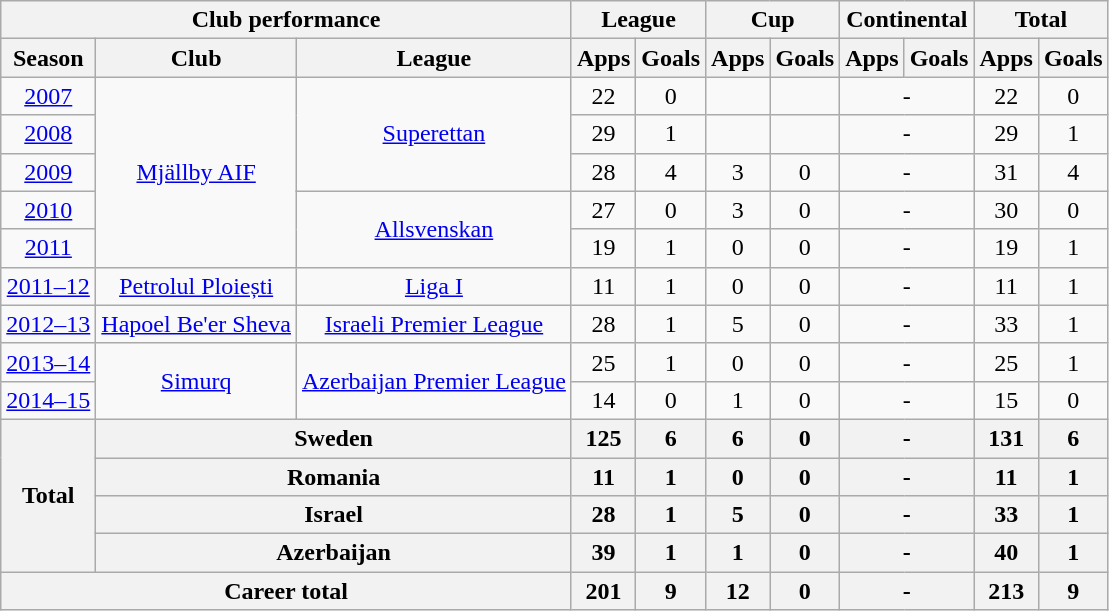<table class="wikitable" style="text-align:center">
<tr>
<th colspan=3>Club performance</th>
<th colspan=2>League</th>
<th colspan=2>Cup</th>
<th colspan=2>Continental</th>
<th colspan=2>Total</th>
</tr>
<tr>
<th>Season</th>
<th>Club</th>
<th>League</th>
<th>Apps</th>
<th>Goals</th>
<th>Apps</th>
<th>Goals</th>
<th>Apps</th>
<th>Goals</th>
<th>Apps</th>
<th>Goals</th>
</tr>
<tr>
<td><a href='#'>2007</a></td>
<td rowspan="5"><a href='#'>Mjällby AIF</a></td>
<td rowspan="3"><a href='#'>Superettan</a></td>
<td>22</td>
<td>0</td>
<td></td>
<td></td>
<td colspan="2">-</td>
<td>22</td>
<td>0</td>
</tr>
<tr>
<td><a href='#'>2008</a></td>
<td>29</td>
<td>1</td>
<td></td>
<td></td>
<td colspan="2">-</td>
<td>29</td>
<td>1</td>
</tr>
<tr>
<td><a href='#'>2009</a></td>
<td>28</td>
<td>4</td>
<td>3</td>
<td>0</td>
<td colspan="2">-</td>
<td>31</td>
<td>4</td>
</tr>
<tr>
<td><a href='#'>2010</a></td>
<td rowspan="2"><a href='#'>Allsvenskan</a></td>
<td>27</td>
<td>0</td>
<td>3</td>
<td>0</td>
<td colspan="2">-</td>
<td>30</td>
<td>0</td>
</tr>
<tr>
<td><a href='#'>2011</a></td>
<td>19</td>
<td>1</td>
<td>0</td>
<td>0</td>
<td colspan="2">-</td>
<td>19</td>
<td>1</td>
</tr>
<tr>
<td><a href='#'>2011–12</a></td>
<td><a href='#'>Petrolul Ploiești</a></td>
<td><a href='#'>Liga I</a></td>
<td>11</td>
<td>1</td>
<td>0</td>
<td>0</td>
<td colspan="2">-</td>
<td>11</td>
<td>1</td>
</tr>
<tr>
<td><a href='#'>2012–13</a></td>
<td><a href='#'>Hapoel Be'er Sheva</a></td>
<td><a href='#'>Israeli Premier League</a></td>
<td>28</td>
<td>1</td>
<td>5</td>
<td>0</td>
<td colspan="2">-</td>
<td>33</td>
<td>1</td>
</tr>
<tr>
<td><a href='#'>2013–14</a></td>
<td rowspan="2"><a href='#'>Simurq</a></td>
<td rowspan="2"><a href='#'>Azerbaijan Premier League</a></td>
<td>25</td>
<td>1</td>
<td>0</td>
<td>0</td>
<td colspan="2">-</td>
<td>25</td>
<td>1</td>
</tr>
<tr>
<td><a href='#'>2014–15</a></td>
<td>14</td>
<td>0</td>
<td>1</td>
<td>0</td>
<td colspan="2">-</td>
<td>15</td>
<td>0</td>
</tr>
<tr>
<th rowspan=4>Total</th>
<th colspan=2>Sweden</th>
<th>125</th>
<th>6</th>
<th>6</th>
<th>0</th>
<th colspan="2">-</th>
<th>131</th>
<th>6</th>
</tr>
<tr>
<th colspan=2>Romania</th>
<th>11</th>
<th>1</th>
<th>0</th>
<th>0</th>
<th colspan="2">-</th>
<th>11</th>
<th>1</th>
</tr>
<tr>
<th colspan=2>Israel</th>
<th>28</th>
<th>1</th>
<th>5</th>
<th>0</th>
<th colspan="2">-</th>
<th>33</th>
<th>1</th>
</tr>
<tr>
<th colspan=2>Azerbaijan</th>
<th>39</th>
<th>1</th>
<th>1</th>
<th>0</th>
<th colspan="2">-</th>
<th>40</th>
<th>1</th>
</tr>
<tr>
<th colspan=3>Career total</th>
<th>201</th>
<th>9</th>
<th>12</th>
<th>0</th>
<th colspan="2">-</th>
<th>213</th>
<th>9</th>
</tr>
</table>
